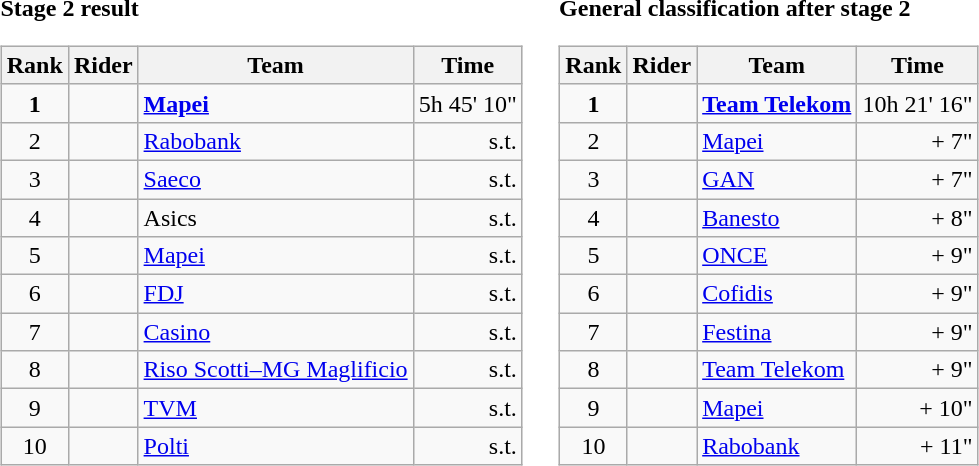<table>
<tr>
<td><strong>Stage 2 result</strong><br><table class="wikitable">
<tr>
<th scope="col">Rank</th>
<th scope="col">Rider</th>
<th scope="col">Team</th>
<th scope="col">Time</th>
</tr>
<tr>
<td style="text-align:center;"><strong>1</strong></td>
<td><strong></strong></td>
<td><strong><a href='#'>Mapei</a></strong></td>
<td style="text-align:right;">5h 45' 10"</td>
</tr>
<tr>
<td style="text-align:center;">2</td>
<td></td>
<td><a href='#'>Rabobank</a></td>
<td style="text-align:right;">s.t.</td>
</tr>
<tr>
<td style="text-align:center;">3</td>
<td></td>
<td><a href='#'>Saeco</a></td>
<td style="text-align:right;">s.t.</td>
</tr>
<tr>
<td style="text-align:center;">4</td>
<td></td>
<td>Asics</td>
<td style="text-align:right;">s.t.</td>
</tr>
<tr>
<td style="text-align:center;">5</td>
<td></td>
<td><a href='#'>Mapei</a></td>
<td style="text-align:right;">s.t.</td>
</tr>
<tr>
<td style="text-align:center;">6</td>
<td></td>
<td><a href='#'>FDJ</a></td>
<td style="text-align:right;">s.t.</td>
</tr>
<tr>
<td style="text-align:center;">7</td>
<td></td>
<td><a href='#'>Casino</a></td>
<td style="text-align:right;">s.t.</td>
</tr>
<tr>
<td style="text-align:center;">8</td>
<td></td>
<td><a href='#'>Riso Scotti–MG Maglificio</a></td>
<td style="text-align:right;">s.t.</td>
</tr>
<tr>
<td style="text-align:center;">9</td>
<td></td>
<td><a href='#'>TVM</a></td>
<td style="text-align:right;">s.t.</td>
</tr>
<tr>
<td style="text-align:center;">10</td>
<td></td>
<td><a href='#'>Polti</a></td>
<td style="text-align:right;">s.t.</td>
</tr>
</table>
</td>
<td></td>
<td><strong>General classification after stage 2</strong><br><table class="wikitable">
<tr>
<th scope="col">Rank</th>
<th scope="col">Rider</th>
<th scope="col">Team</th>
<th scope="col">Time</th>
</tr>
<tr>
<td style="text-align:center;"><strong>1</strong></td>
<td><strong></strong> </td>
<td><strong><a href='#'>Team Telekom</a></strong></td>
<td style="text-align:right;">10h 21' 16"</td>
</tr>
<tr>
<td style="text-align:center;">2</td>
<td> </td>
<td><a href='#'>Mapei</a></td>
<td style="text-align:right;">+ 7"</td>
</tr>
<tr>
<td style="text-align:center;">3</td>
<td></td>
<td><a href='#'>GAN</a></td>
<td style="text-align:right;">+ 7"</td>
</tr>
<tr>
<td style="text-align:center;">4</td>
<td></td>
<td><a href='#'>Banesto</a></td>
<td style="text-align:right;">+ 8"</td>
</tr>
<tr>
<td style="text-align:center;">5</td>
<td></td>
<td><a href='#'>ONCE</a></td>
<td style="text-align:right;">+ 9"</td>
</tr>
<tr>
<td style="text-align:center;">6</td>
<td></td>
<td><a href='#'>Cofidis</a></td>
<td style="text-align:right;">+ 9"</td>
</tr>
<tr>
<td style="text-align:center;">7</td>
<td></td>
<td><a href='#'>Festina</a></td>
<td style="text-align:right;">+ 9"</td>
</tr>
<tr>
<td style="text-align:center;">8</td>
<td></td>
<td><a href='#'>Team Telekom</a></td>
<td style="text-align:right;">+ 9"</td>
</tr>
<tr>
<td style="text-align:center;">9</td>
<td></td>
<td><a href='#'>Mapei</a></td>
<td style="text-align:right;">+ 10"</td>
</tr>
<tr>
<td style="text-align:center;">10</td>
<td></td>
<td><a href='#'>Rabobank</a></td>
<td style="text-align:right;">+ 11"</td>
</tr>
</table>
</td>
</tr>
</table>
